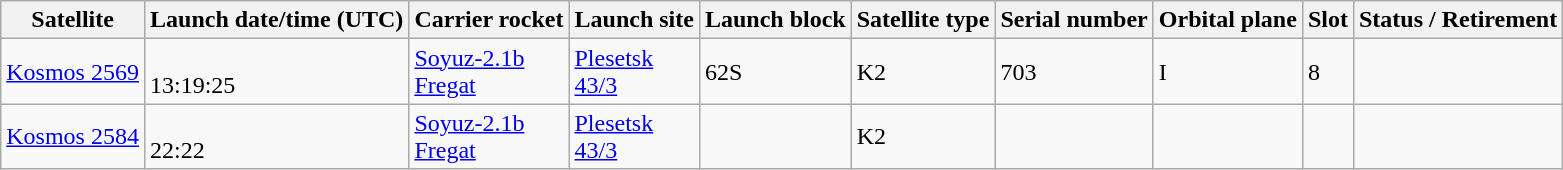<table class="wikitable sortable">
<tr>
<th>Satellite</th>
<th>Launch date/time (UTC)</th>
<th>Carrier rocket</th>
<th>Launch site</th>
<th>Launch block</th>
<th>Satellite type</th>
<th>Serial number</th>
<th>Orbital plane</th>
<th>Slot</th>
<th>Status / Retirement</th>
</tr>
<tr>
<td><a href='#'>Kosmos 2569</a></td>
<td><br>13:19:25</td>
<td><a href='#'>Soyuz-2.1b</a> <br> <a href='#'>Fregat</a></td>
<td><a href='#'>Plesetsk</a> <br> <a href='#'>43/3</a></td>
<td>62S</td>
<td>K2</td>
<td>703</td>
<td>I</td>
<td>8</td>
<td></td>
</tr>
<tr>
<td><a href='#'>Kosmos 2584</a></td>
<td><br>22:22 </td>
<td><a href='#'>Soyuz-2.1b</a> <br> <a href='#'>Fregat</a></td>
<td><a href='#'>Plesetsk</a> <br> <a href='#'>43/3</a></td>
<td></td>
<td>K2</td>
<td></td>
<td></td>
<td></td>
<td></td>
</tr>
</table>
